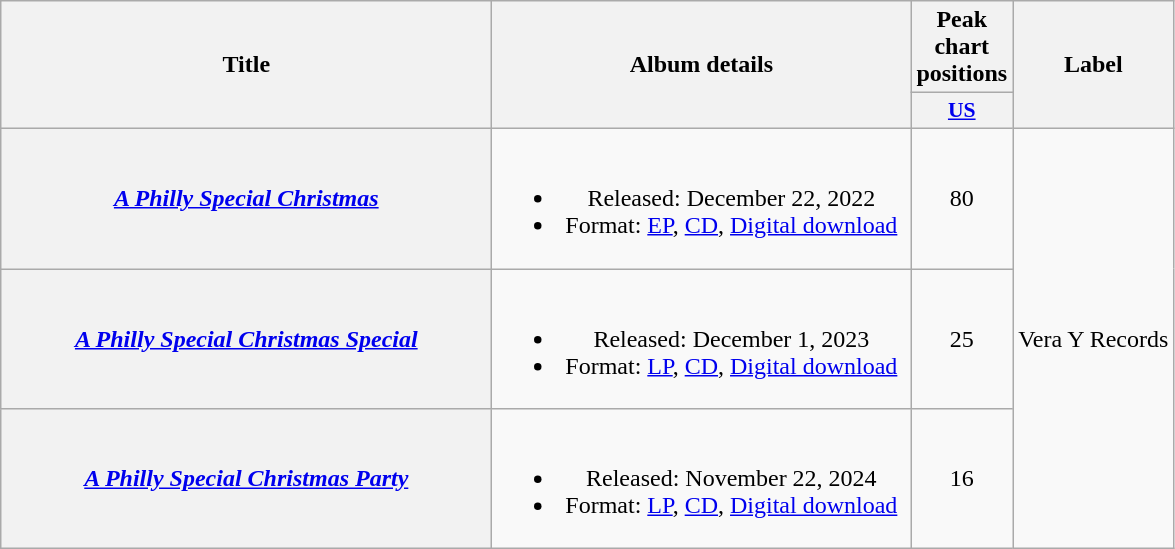<table class="wikitable plainrowheaders" style="text-align:center;" border="1">
<tr>
<th scope="col" rowspan="2" style="width:20em;">Title</th>
<th scope="col" rowspan="2" style="width:17em;">Album details</th>
<th scope="col">Peak chart positions</th>
<th scope="col" rowspan="2">Label</th>
</tr>
<tr>
<th scope="col" style="width:3em;font-size:90%;"><a href='#'>US</a></th>
</tr>
<tr>
<th scope="row"><em><a href='#'>A Philly Special Christmas</a></em></th>
<td><br><ul><li>Released: December 22, 2022</li><li>Format: <a href='#'>EP</a>, <a href='#'>CD</a>, <a href='#'>Digital download</a></li></ul></td>
<td>80</td>
<td rowspan="3">Vera Y Records</td>
</tr>
<tr>
<th scope="row"><em><a href='#'>A Philly Special Christmas Special</a></em></th>
<td><br><ul><li>Released: December 1, 2023</li><li>Format: <a href='#'>LP</a>, <a href='#'>CD</a>, <a href='#'>Digital download</a></li></ul></td>
<td>25</td>
</tr>
<tr>
<th scope="row"><em><a href='#'>A Philly Special Christmas Party</a></em></th>
<td><br><ul><li>Released: November 22, 2024</li><li>Format: <a href='#'>LP</a>, <a href='#'>CD</a>, <a href='#'>Digital download</a></li></ul></td>
<td>16</td>
</tr>
</table>
